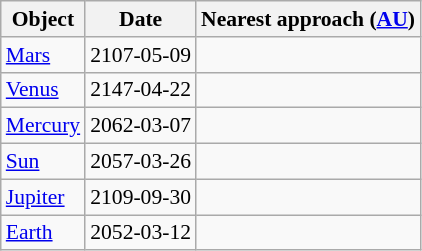<table class="wikitable sortable" style="font-size: 0.9em;">
<tr>
<th>Object</th>
<th>Date</th>
<th>Nearest approach (<a href='#'>AU</a>)</th>
</tr>
<tr>
<td><a href='#'>Mars</a></td>
<td>2107-05-09</td>
<td></td>
</tr>
<tr>
<td><a href='#'>Venus</a></td>
<td>2147-04-22</td>
<td></td>
</tr>
<tr>
<td><a href='#'>Mercury</a></td>
<td>2062-03-07</td>
<td></td>
</tr>
<tr>
<td><a href='#'>Sun</a></td>
<td>2057-03-26</td>
<td></td>
</tr>
<tr>
<td><a href='#'>Jupiter</a></td>
<td>2109-09-30</td>
<td></td>
</tr>
<tr>
<td><a href='#'>Earth</a></td>
<td>2052-03-12</td>
<td></td>
</tr>
</table>
